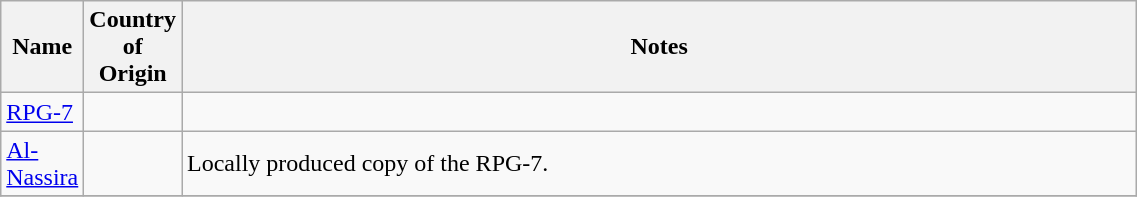<table class="wikitable" width="60%" border="0">
<tr>
<th width="5%">Name</th>
<th width="5%">Country of Origin</th>
<th>Notes</th>
</tr>
<tr>
<td><a href='#'>RPG-7</a></td>
<td></td>
<td></td>
</tr>
<tr>
<td><a href='#'>Al-Nassira</a></td>
<td></td>
<td>Locally produced copy of the RPG-7.</td>
</tr>
<tr>
</tr>
</table>
